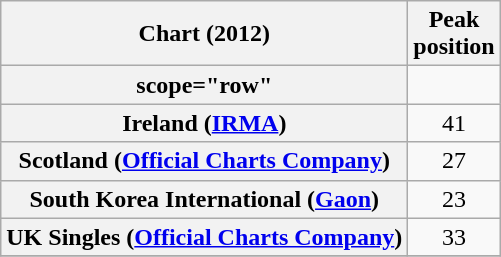<table class="wikitable plainrowheaders sortable" style="text-align:center;">
<tr>
<th scope="col">Chart (2012)</th>
<th scope="col">Peak<br>position</th>
</tr>
<tr>
<th>scope="row" </th>
</tr>
<tr>
<th scope="row">Ireland (<a href='#'>IRMA</a>)</th>
<td>41</td>
</tr>
<tr>
<th scope="row">Scotland (<a href='#'>Official Charts Company</a>)</th>
<td>27</td>
</tr>
<tr>
<th scope="row">South Korea International (<a href='#'>Gaon</a>)</th>
<td style="text-align:center;">23</td>
</tr>
<tr>
<th scope="row">UK Singles (<a href='#'>Official Charts Company</a>)</th>
<td>33</td>
</tr>
<tr>
</tr>
</table>
